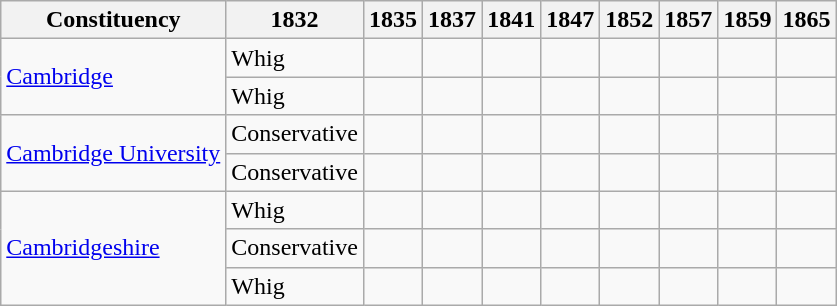<table class=wikitable sortable>
<tr>
<th>Constituency</th>
<th>1832</th>
<th>1835</th>
<th>1837</th>
<th>1841</th>
<th>1847</th>
<th>1852</th>
<th>1857</th>
<th>1859</th>
<th>1865</th>
</tr>
<tr>
<td rowspan=2><a href='#'>Cambridge</a></td>
<td bgcolor=>Whig</td>
<td></td>
<td></td>
<td></td>
<td></td>
<td></td>
<td></td>
<td></td>
<td></td>
</tr>
<tr>
<td bgcolor=>Whig</td>
<td></td>
<td></td>
<td></td>
<td></td>
<td></td>
<td></td>
<td></td>
<td></td>
</tr>
<tr>
<td rowspan=2><a href='#'>Cambridge University</a></td>
<td bgcolor=>Conservative</td>
<td></td>
<td></td>
<td></td>
<td></td>
<td></td>
<td></td>
<td></td>
<td></td>
</tr>
<tr>
<td bgcolor=>Conservative</td>
<td></td>
<td></td>
<td></td>
<td></td>
<td></td>
<td></td>
<td></td>
<td></td>
</tr>
<tr>
<td rowspan=3><a href='#'>Cambridgeshire</a></td>
<td bgcolor=>Whig</td>
<td></td>
<td></td>
<td></td>
<td></td>
<td></td>
<td></td>
<td></td>
<td></td>
</tr>
<tr>
<td bgcolor=>Conservative</td>
<td></td>
<td></td>
<td></td>
<td></td>
<td></td>
<td></td>
<td></td>
<td></td>
</tr>
<tr>
<td bgcolor=>Whig</td>
<td></td>
<td></td>
<td></td>
<td></td>
<td></td>
<td></td>
<td></td>
<td></td>
</tr>
</table>
